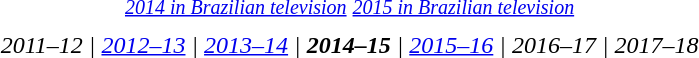<table align=right cellpadding=3 id=toc style="margin-left: 15px;">
<tr>
<td align=center><small><em><a href='#'>2014 in Brazilian television</a></em></small>  <small><em><a href='#'>2015 in Brazilian television</a></em></small></td>
</tr>
<tr>
<td align=center><em>2011–12 | <a href='#'>2012–13</a> | <a href='#'>2013–14</a> | <strong>2014–15</strong> | <a href='#'>2015–16</a> | 2016–17 | 2017–18</em></td>
</tr>
</table>
